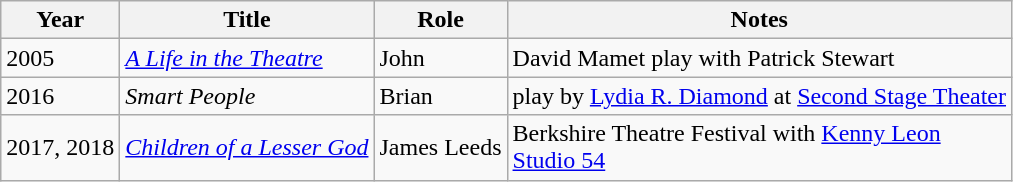<table class="wikitable sortable">
<tr>
<th>Year</th>
<th>Title</th>
<th>Role</th>
<th class="unsortable">Notes</th>
</tr>
<tr>
<td>2005</td>
<td data-sort-value="Life in the Theatre, A"><em><a href='#'>A Life in the Theatre</a></em></td>
<td>John</td>
<td>David Mamet play with Patrick Stewart</td>
</tr>
<tr>
<td>2016</td>
<td><em>Smart People</em></td>
<td>Brian</td>
<td>play by <a href='#'>Lydia R. Diamond</a> at <a href='#'>Second Stage Theater</a></td>
</tr>
<tr>
<td>2017, 2018</td>
<td><em><a href='#'>Children of a Lesser God</a></em></td>
<td>James Leeds</td>
<td>Berkshire Theatre Festival with <a href='#'>Kenny Leon</a><br><a href='#'>Studio 54</a></td>
</tr>
</table>
